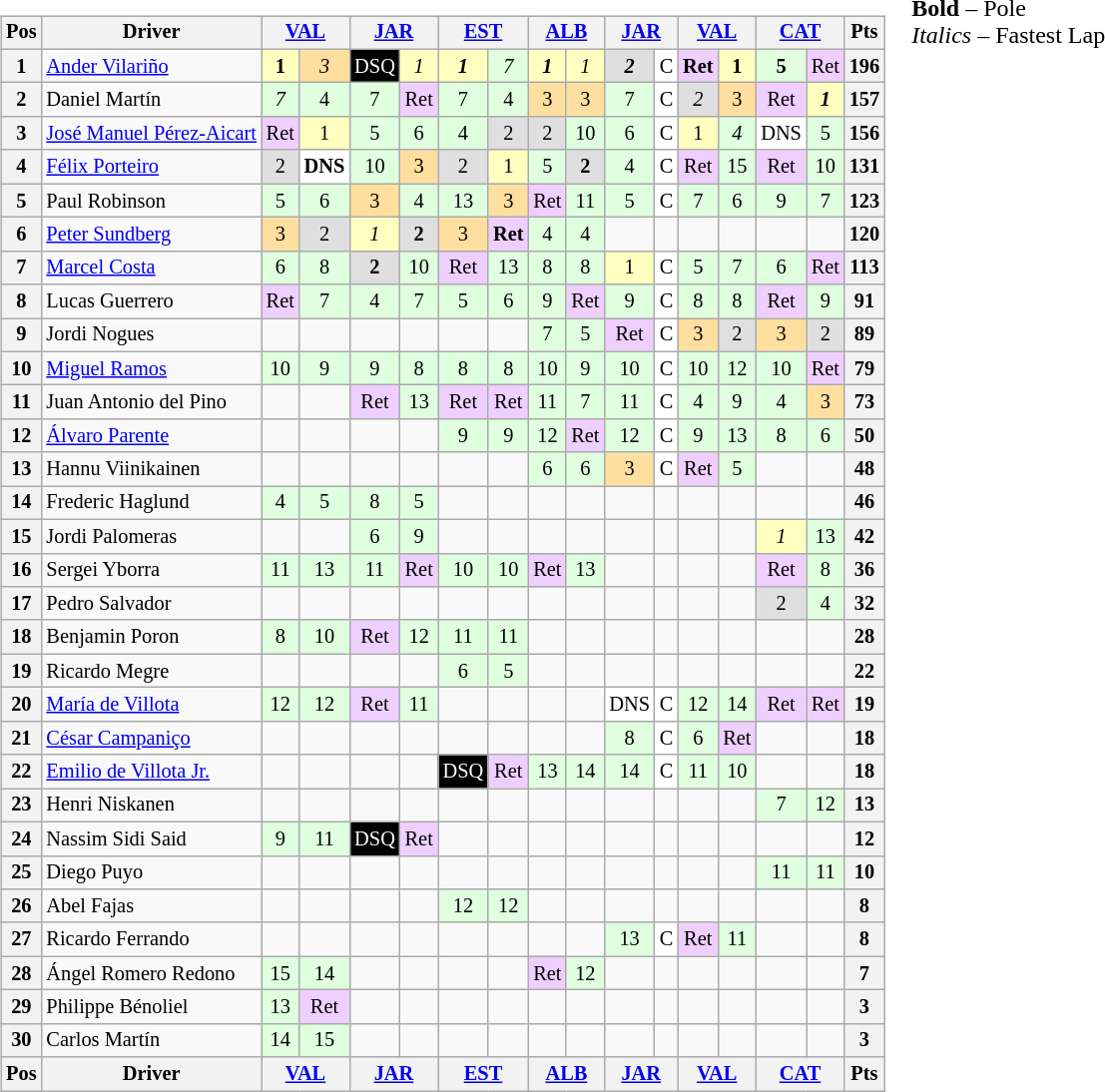<table>
<tr>
<td><br><table class="wikitable" style="font-size: 85%; text-align:center">
<tr valign="top">
<th valign="middle">Pos</th>
<th valign="middle">Driver</th>
<th colspan=2><a href='#'>VAL</a><br></th>
<th colspan=2><a href='#'>JAR</a><br></th>
<th colspan=2><a href='#'>EST</a><br></th>
<th colspan=2><a href='#'>ALB</a><br></th>
<th colspan=2><a href='#'>JAR</a><br></th>
<th colspan=2><a href='#'>VAL</a><br></th>
<th colspan=2><a href='#'>CAT</a><br></th>
<th valign="middle">Pts</th>
</tr>
<tr>
<th>1</th>
<td align=left> <a href='#'>Ander Vilariño</a></td>
<td style="background:#FFFFBF;"><strong>1</strong></td>
<td style="background:#FFDF9F;"><em>3</em></td>
<td style="background:#000000; color:white">DSQ</td>
<td style="background:#FFFFBF;"><em>1</em></td>
<td style="background:#FFFFBF;"><strong><em>1</em></strong></td>
<td style="background:#DFFFDF;"><em>7</em></td>
<td style="background:#FFFFBF;"><strong><em>1</em></strong></td>
<td style="background:#FFFFBF;"><em>1</em></td>
<td style="background:#DFDFDF;"><strong><em>2</em></strong></td>
<td style="background:#FFFFFF;">C</td>
<td style="background:#EFCFFF;"><strong>Ret</strong></td>
<td style="background:#FFFFBF;"><strong>1</strong></td>
<td style="background:#DFFFDF;"><strong>5</strong></td>
<td style="background:#EFCFFF;">Ret</td>
<th>196</th>
</tr>
<tr>
<th>2</th>
<td align=left> Daniel Martín</td>
<td style="background:#DFFFDF;"><em>7</em></td>
<td style="background:#DFFFDF;">4</td>
<td style="background:#DFFFDF;">7</td>
<td style="background:#EFCFFF;">Ret</td>
<td style="background:#DFFFDF;">7</td>
<td style="background:#DFFFDF;">4</td>
<td style="background:#FFDF9F;">3</td>
<td style="background:#FFDF9F;">3</td>
<td style="background:#DFFFDF;">7</td>
<td style="background:#FFFFFF;">C</td>
<td style="background:#DFDFDF;"><em>2</em></td>
<td style="background:#FFDF9F;">3</td>
<td style="background:#EFCFFF;">Ret</td>
<td style="background:#FFFFBF;"><strong><em>1</em></strong></td>
<th>157</th>
</tr>
<tr>
<th>3</th>
<td align=left> <a href='#'>José Manuel Pérez-Aicart</a></td>
<td style="background:#EFCFFF;">Ret</td>
<td style="background:#FFFFBF;">1</td>
<td style="background:#DFFFDF;">5</td>
<td style="background:#DFFFDF;">6</td>
<td style="background:#DFFFDF;">4</td>
<td style="background:#DFDFDF;">2</td>
<td style="background:#DFDFDF;">2</td>
<td style="background:#DFFFDF;">10</td>
<td style="background:#DFFFDF;">6</td>
<td style="background:#FFFFFF;">C</td>
<td style="background:#FFFFBF;">1</td>
<td style="background:#DFFFDF;"><em>4</em></td>
<td style="background:#FFFFFF;">DNS</td>
<td style="background:#DFFFDF;">5</td>
<th>156</th>
</tr>
<tr>
<th>4</th>
<td align=left> <a href='#'>Félix Porteiro</a></td>
<td style="background:#DFDFDF;">2</td>
<td style="background:#FFFFFF;"><strong>DNS</strong></td>
<td style="background:#DFFFDF;">10</td>
<td style="background:#FFDF9F;">3</td>
<td style="background:#DFDFDF;">2</td>
<td style="background:#FFFFBF;">1</td>
<td style="background:#DFFFDF;">5</td>
<td style="background:#DFDFDF;"><strong>2</strong></td>
<td style="background:#DFFFDF;">4</td>
<td style="background:#FFFFFF;">C</td>
<td style="background:#EFCFFF;">Ret</td>
<td style="background:#DFFFDF;">15</td>
<td style="background:#EFCFFF;">Ret</td>
<td style="background:#DFFFDF;">10</td>
<th>131</th>
</tr>
<tr>
<th>5</th>
<td align=left> Paul Robinson</td>
<td style="background:#DFFFDF;">5</td>
<td style="background:#DFFFDF;">6</td>
<td style="background:#FFDF9F;">3</td>
<td style="background:#DFFFDF;">4</td>
<td style="background:#DFFFDF;">13</td>
<td style="background:#FFDF9F;">3</td>
<td style="background:#EFCFFF;">Ret</td>
<td style="background:#DFFFDF;">11</td>
<td style="background:#DFFFDF;">5</td>
<td style="background:#FFFFFF;">C</td>
<td style="background:#DFFFDF;">7</td>
<td style="background:#DFFFDF;">6</td>
<td style="background:#DFFFDF;">9</td>
<td style="background:#DFFFDF;">7</td>
<th>123</th>
</tr>
<tr>
<th>6</th>
<td align=left> <a href='#'>Peter Sundberg</a></td>
<td style="background:#FFDF9F;">3</td>
<td style="background:#DFDFDF;">2</td>
<td style="background:#FFFFBF;"><em>1</em></td>
<td style="background:#DFDFDF;"><strong>2</strong></td>
<td style="background:#FFDF9F;">3</td>
<td style="background:#EFCFFF;"><strong>Ret</strong></td>
<td style="background:#DFFFDF;">4</td>
<td style="background:#DFFFDF;">4</td>
<td></td>
<td></td>
<td></td>
<td></td>
<td></td>
<td></td>
<th>120</th>
</tr>
<tr>
<th>7</th>
<td align=left> <a href='#'>Marcel Costa</a></td>
<td style="background:#DFFFDF;">6</td>
<td style="background:#DFFFDF;">8</td>
<td style="background:#DFDFDF;"><strong>2</strong></td>
<td style="background:#DFFFDF;">10</td>
<td style="background:#EFCFFF;">Ret</td>
<td style="background:#DFFFDF;">13</td>
<td style="background:#DFFFDF;">8</td>
<td style="background:#DFFFDF;">8</td>
<td style="background:#FFFFBF;">1</td>
<td style="background:#FFFFFF;">C</td>
<td style="background:#DFFFDF;">5</td>
<td style="background:#DFFFDF;">7</td>
<td style="background:#DFFFDF;">6</td>
<td style="background:#EFCFFF;">Ret</td>
<th>113</th>
</tr>
<tr>
<th>8</th>
<td align=left> Lucas Guerrero</td>
<td style="background:#EFCFFF;">Ret</td>
<td style="background:#DFFFDF;">7</td>
<td style="background:#DFFFDF;">4</td>
<td style="background:#DFFFDF;">7</td>
<td style="background:#DFFFDF;">5</td>
<td style="background:#DFFFDF;">6</td>
<td style="background:#DFFFDF;">9</td>
<td style="background:#EFCFFF;">Ret</td>
<td style="background:#DFFFDF;">9</td>
<td style="background:#FFFFFF;">C</td>
<td style="background:#DFFFDF;">8</td>
<td style="background:#DFFFDF;">8</td>
<td style="background:#EFCFFF;">Ret</td>
<td style="background:#DFFFDF;">9</td>
<th>91</th>
</tr>
<tr>
<th>9</th>
<td align=left> Jordi Nogues</td>
<td></td>
<td></td>
<td></td>
<td></td>
<td></td>
<td></td>
<td style="background:#DFFFDF;">7</td>
<td style="background:#DFFFDF;">5</td>
<td style="background:#EFCFFF;">Ret</td>
<td style="background:#FFFFFF;">C</td>
<td style="background:#FFDF9F;">3</td>
<td style="background:#DFDFDF;">2</td>
<td style="background:#FFDF9F;">3</td>
<td style="background:#DFDFDF;">2</td>
<th>89</th>
</tr>
<tr>
<th>10</th>
<td align=left> <a href='#'>Miguel Ramos</a></td>
<td style="background:#DFFFDF;">10</td>
<td style="background:#DFFFDF;">9</td>
<td style="background:#DFFFDF;">9</td>
<td style="background:#DFFFDF;">8</td>
<td style="background:#DFFFDF;">8</td>
<td style="background:#DFFFDF;">8</td>
<td style="background:#DFFFDF;">10</td>
<td style="background:#DFFFDF;">9</td>
<td style="background:#DFFFDF;">10</td>
<td style="background:#FFFFFF;">C</td>
<td style="background:#DFFFDF;">10</td>
<td style="background:#DFFFDF;">12</td>
<td style="background:#DFFFDF;">10</td>
<td style="background:#EFCFFF;">Ret</td>
<th>79</th>
</tr>
<tr>
<th>11</th>
<td align=left> Juan Antonio del Pino</td>
<td></td>
<td></td>
<td style="background:#EFCFFF;">Ret</td>
<td style="background:#DFFFDF;">13</td>
<td style="background:#EFCFFF;">Ret</td>
<td style="background:#EFCFFF;">Ret</td>
<td style="background:#DFFFDF;">11</td>
<td style="background:#DFFFDF;">7</td>
<td style="background:#DFFFDF;">11</td>
<td style="background:#FFFFFF;">C</td>
<td style="background:#DFFFDF;">4</td>
<td style="background:#DFFFDF;">9</td>
<td style="background:#DFFFDF;">4</td>
<td style="background:#FFDF9F;">3</td>
<th>73</th>
</tr>
<tr>
<th>12</th>
<td align=left> <a href='#'>Álvaro Parente</a></td>
<td></td>
<td></td>
<td></td>
<td></td>
<td style="background:#DFFFDF;">9</td>
<td style="background:#DFFFDF;">9</td>
<td style="background:#DFFFDF;">12</td>
<td style="background:#EFCFFF;">Ret</td>
<td style="background:#DFFFDF;">12</td>
<td style="background:#FFFFFF;">C</td>
<td style="background:#DFFFDF;">9</td>
<td style="background:#DFFFDF;">13</td>
<td style="background:#DFFFDF;">8</td>
<td style="background:#DFFFDF;">6</td>
<th>50</th>
</tr>
<tr>
<th>13</th>
<td align=left> Hannu Viinikainen</td>
<td></td>
<td></td>
<td></td>
<td></td>
<td></td>
<td></td>
<td style="background:#DFFFDF;">6</td>
<td style="background:#DFFFDF;">6</td>
<td style="background:#FFDF9F;">3</td>
<td style="background:#FFFFFF;">C</td>
<td style="background:#EFCFFF;">Ret</td>
<td style="background:#DFFFDF;">5</td>
<td></td>
<td></td>
<th>48</th>
</tr>
<tr>
<th>14</th>
<td align=left> Frederic Haglund</td>
<td style="background:#DFFFDF;">4</td>
<td style="background:#DFFFDF;">5</td>
<td style="background:#DFFFDF;">8</td>
<td style="background:#DFFFDF;">5</td>
<td></td>
<td></td>
<td></td>
<td></td>
<td></td>
<td></td>
<td></td>
<td></td>
<td></td>
<td></td>
<th>46</th>
</tr>
<tr>
<th>15</th>
<td align=left> Jordi Palomeras</td>
<td></td>
<td></td>
<td style="background:#DFFFDF;">6</td>
<td style="background:#DFFFDF;">9</td>
<td></td>
<td></td>
<td></td>
<td></td>
<td></td>
<td></td>
<td></td>
<td></td>
<td style="background:#FFFFBF;"><em>1</em></td>
<td style="background:#DFFFDF;">13</td>
<th>42</th>
</tr>
<tr>
<th>16</th>
<td align=left> Sergei Yborra</td>
<td style="background:#DFFFDF;">11</td>
<td style="background:#DFFFDF;">13</td>
<td style="background:#DFFFDF;">11</td>
<td style="background:#EFCFFF;">Ret</td>
<td style="background:#DFFFDF;">10</td>
<td style="background:#DFFFDF;">10</td>
<td style="background:#EFCFFF;">Ret</td>
<td style="background:#DFFFDF;">13</td>
<td></td>
<td></td>
<td></td>
<td></td>
<td style="background:#EFCFFF;">Ret</td>
<td style="background:#DFFFDF;">8</td>
<th>36</th>
</tr>
<tr>
<th>17</th>
<td align=left> Pedro Salvador</td>
<td></td>
<td></td>
<td></td>
<td></td>
<td></td>
<td></td>
<td></td>
<td></td>
<td></td>
<td></td>
<td></td>
<td></td>
<td style="background:#DFDFDF;">2</td>
<td style="background:#DFFFDF;">4</td>
<th>32</th>
</tr>
<tr>
<th>18</th>
<td align=left> Benjamin Poron</td>
<td style="background:#DFFFDF;">8</td>
<td style="background:#DFFFDF;">10</td>
<td style="background:#EFCFFF;">Ret</td>
<td style="background:#DFFFDF;">12</td>
<td style="background:#DFFFDF;">11</td>
<td style="background:#DFFFDF;">11</td>
<td></td>
<td></td>
<td></td>
<td></td>
<td></td>
<td></td>
<td></td>
<td></td>
<th>28</th>
</tr>
<tr>
<th>19</th>
<td align=left> Ricardo Megre</td>
<td></td>
<td></td>
<td></td>
<td></td>
<td style="background:#DFFFDF;">6</td>
<td style="background:#DFFFDF;">5</td>
<td></td>
<td></td>
<td></td>
<td></td>
<td></td>
<td></td>
<td></td>
<td></td>
<th>22</th>
</tr>
<tr>
<th>20</th>
<td align=left> <a href='#'>María de Villota</a></td>
<td style="background:#DFFFDF;">12</td>
<td style="background:#DFFFDF;">12</td>
<td style="background:#EFCFFF;">Ret</td>
<td style="background:#DFFFDF;">11</td>
<td></td>
<td></td>
<td></td>
<td></td>
<td style="background:#FFFFFF;">DNS</td>
<td style="background:#FFFFFF;">C</td>
<td style="background:#DFFFDF;">12</td>
<td style="background:#DFFFDF;">14</td>
<td style="background:#EFCFFF;">Ret</td>
<td style="background:#EFCFFF;">Ret</td>
<th>19</th>
</tr>
<tr>
<th>21</th>
<td align=left> <a href='#'>César Campaniço</a></td>
<td></td>
<td></td>
<td></td>
<td></td>
<td></td>
<td></td>
<td></td>
<td></td>
<td style="background:#DFFFDF;">8</td>
<td style="background:#FFFFFF;">C</td>
<td style="background:#DFFFDF;">6</td>
<td style="background:#EFCFFF;">Ret</td>
<td></td>
<td></td>
<th>18</th>
</tr>
<tr>
<th>22</th>
<td align=left> <a href='#'>Emilio de Villota Jr.</a></td>
<td></td>
<td></td>
<td></td>
<td></td>
<td style="background:#000000; color:white">DSQ</td>
<td style="background:#EFCFFF;">Ret</td>
<td style="background:#DFFFDF;">13</td>
<td style="background:#DFFFDF;">14</td>
<td style="background:#DFFFDF;">14</td>
<td style="background:#FFFFFF;">C</td>
<td style="background:#DFFFDF;">11</td>
<td style="background:#DFFFDF;">10</td>
<td></td>
<td></td>
<th>18</th>
</tr>
<tr>
<th>23</th>
<td align=left> Henri Niskanen</td>
<td></td>
<td></td>
<td></td>
<td></td>
<td></td>
<td></td>
<td></td>
<td></td>
<td></td>
<td></td>
<td></td>
<td></td>
<td style="background:#DFFFDF;">7</td>
<td style="background:#DFFFDF;">12</td>
<th>13</th>
</tr>
<tr>
<th>24</th>
<td align=left> Nassim Sidi Said</td>
<td style="background:#DFFFDF;">9</td>
<td style="background:#DFFFDF;">11</td>
<td style="background:#000000; color:white">DSQ</td>
<td style="background:#EFCFFF;">Ret</td>
<td></td>
<td></td>
<td></td>
<td></td>
<td></td>
<td></td>
<td></td>
<td></td>
<td></td>
<td></td>
<th>12</th>
</tr>
<tr>
<th>25</th>
<td align=left> Diego Puyo</td>
<td></td>
<td></td>
<td></td>
<td></td>
<td></td>
<td></td>
<td></td>
<td></td>
<td></td>
<td></td>
<td></td>
<td></td>
<td style="background:#DFFFDF;">11</td>
<td style="background:#DFFFDF;">11</td>
<th>10</th>
</tr>
<tr>
<th>26</th>
<td align=left> Abel Fajas</td>
<td></td>
<td></td>
<td></td>
<td></td>
<td style="background:#DFFFDF;">12</td>
<td style="background:#DFFFDF;">12</td>
<td></td>
<td></td>
<td></td>
<td></td>
<td></td>
<td></td>
<td></td>
<td></td>
<th>8</th>
</tr>
<tr>
<th>27</th>
<td align=left> Ricardo Ferrando</td>
<td></td>
<td></td>
<td></td>
<td></td>
<td></td>
<td></td>
<td></td>
<td></td>
<td style="background:#DFFFDF;">13</td>
<td style="background:#FFFFFF;">C</td>
<td style="background:#EFCFFF;">Ret</td>
<td style="background:#DFFFDF;">11</td>
<td></td>
<td></td>
<th>8</th>
</tr>
<tr>
<th>28</th>
<td align=left> Ángel Romero Redono</td>
<td style="background:#DFFFDF;">15</td>
<td style="background:#DFFFDF;">14</td>
<td></td>
<td></td>
<td></td>
<td></td>
<td style="background:#EFCFFF;">Ret</td>
<td style="background:#DFFFDF;">12</td>
<td></td>
<td></td>
<td></td>
<td></td>
<td></td>
<td></td>
<th>7</th>
</tr>
<tr>
<th>29</th>
<td align=left> Philippe Bénoliel</td>
<td style="background:#DFFFDF;">13</td>
<td style="background:#EFCFFF;">Ret</td>
<td></td>
<td></td>
<td></td>
<td></td>
<td></td>
<td></td>
<td></td>
<td></td>
<td></td>
<td></td>
<td></td>
<td></td>
<th>3</th>
</tr>
<tr>
<th>30</th>
<td align=left> Carlos Martín</td>
<td style="background:#DFFFDF;">14</td>
<td style="background:#DFFFDF;">15</td>
<td></td>
<td></td>
<td></td>
<td></td>
<td></td>
<td></td>
<td></td>
<td></td>
<td></td>
<td></td>
<td></td>
<td></td>
<th>3</th>
</tr>
<tr valign="top">
<th valign="middle">Pos</th>
<th valign="middle">Driver</th>
<th colspan=2><a href='#'>VAL</a><br></th>
<th colspan=2><a href='#'>JAR</a><br></th>
<th colspan=2><a href='#'>EST</a><br></th>
<th colspan=2><a href='#'>ALB</a><br></th>
<th colspan=2><a href='#'>JAR</a><br></th>
<th colspan=2><a href='#'>VAL</a><br></th>
<th colspan=2><a href='#'>CAT</a><br></th>
<th valign="middle">Pts</th>
</tr>
</table>
</td>
<td valign="top"><br>
<span><strong>Bold</strong> – Pole<br><em>Italics</em> – Fastest Lap</span></td>
</tr>
</table>
